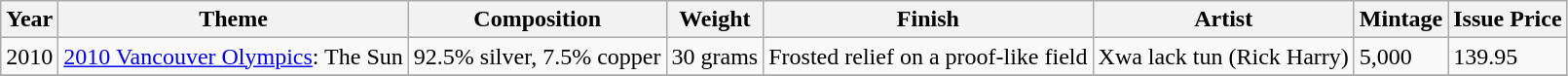<table class="wikitable">
<tr>
<th>Year</th>
<th>Theme</th>
<th>Composition</th>
<th>Weight</th>
<th>Finish</th>
<th>Artist</th>
<th>Mintage</th>
<th>Issue Price</th>
</tr>
<tr>
<td>2010</td>
<td><a href='#'>2010 Vancouver Olympics</a>: The Sun</td>
<td>92.5% silver, 7.5% copper</td>
<td>30 grams</td>
<td>Frosted relief on a proof-like field</td>
<td>Xwa lack tun (Rick Harry)</td>
<td>5,000</td>
<td>139.95</td>
</tr>
<tr>
</tr>
</table>
